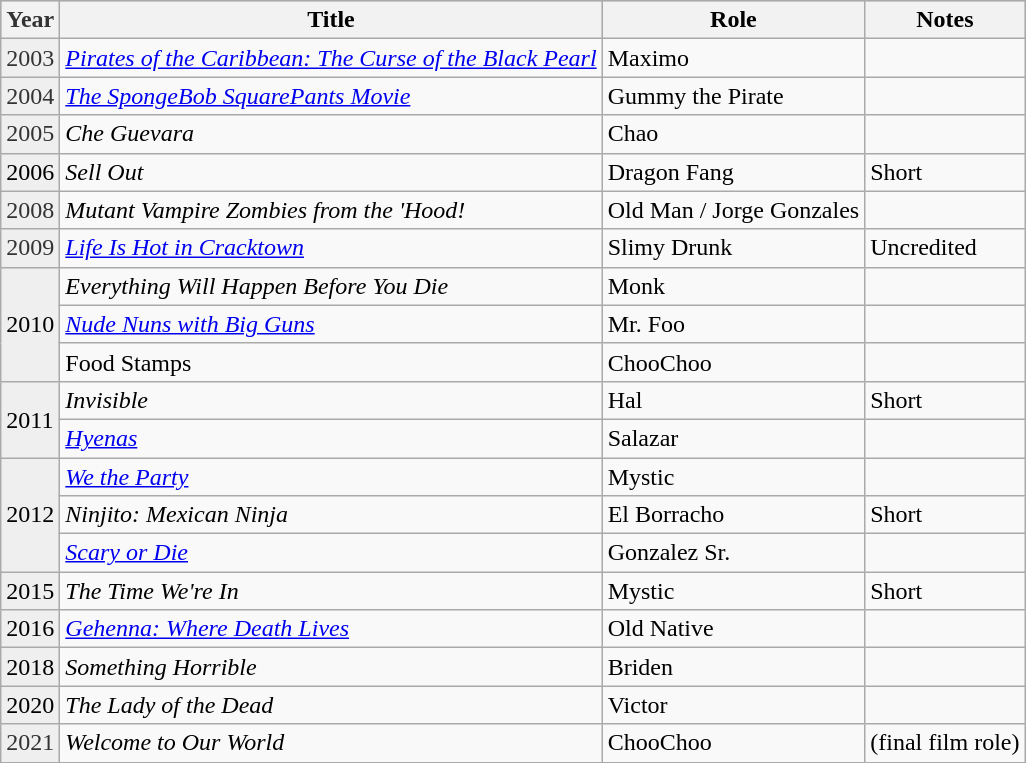<table class="wikitable">
<tr style="background-color:#c0c0c0;">
<th style="color:#333333;">Year</th>
<th>Title</th>
<th>Role</th>
<th>Notes</th>
</tr>
<tr>
<td style="background-color:#efefef; color:#333333;">2003</td>
<td><em><a href='#'>Pirates of the Caribbean: The Curse of the Black Pearl</a></em></td>
<td>Maximo</td>
<td></td>
</tr>
<tr>
<td style="background-color:#efefef; color:#333333;">2004</td>
<td><em><a href='#'>The SpongeBob SquarePants Movie</a></em></td>
<td>Gummy the Pirate</td>
<td></td>
</tr>
<tr>
<td style="background-color:#efefef; color:#333333;">2005</td>
<td><em>Che Guevara</em></td>
<td>Chao</td>
<td></td>
</tr>
<tr>
<td style="background-color:#efefef;">2006</td>
<td><em>Sell Out</em></td>
<td>Dragon Fang</td>
<td>Short</td>
</tr>
<tr>
<td style="background-color:#efefef; color:#333333;">2008</td>
<td><em>Mutant Vampire Zombies from the 'Hood!</em></td>
<td>Old Man / Jorge Gonzales</td>
<td></td>
</tr>
<tr>
<td style="background-color:#efefef; color:#333333;">2009</td>
<td><em><a href='#'>Life Is Hot in Cracktown</a></em></td>
<td>Slimy Drunk</td>
<td>Uncredited</td>
</tr>
<tr>
<td rowspan="3" style="background-color:#efefef;">2010</td>
<td><em>Everything Will Happen Before You Die</em></td>
<td>Monk</td>
<td></td>
</tr>
<tr>
<td><em><a href='#'>Nude Nuns with Big Guns</a></em></td>
<td>Mr. Foo</td>
<td></td>
</tr>
<tr>
<td>Food Stamps</td>
<td>ChooChoo</td>
<td></td>
</tr>
<tr>
<td rowspan="2" style="background-color:#efefef;">2011</td>
<td><em>Invisible</em></td>
<td>Hal</td>
<td>Short</td>
</tr>
<tr>
<td><em><a href='#'>Hyenas</a></em></td>
<td>Salazar</td>
<td></td>
</tr>
<tr>
<td rowspan="3" style="background-color:#efefef;">2012</td>
<td><em><a href='#'>We the Party</a></em></td>
<td>Mystic</td>
<td></td>
</tr>
<tr>
<td><em>Ninjito: Mexican Ninja</em></td>
<td>El Borracho</td>
<td>Short</td>
</tr>
<tr>
<td><em><a href='#'>Scary or Die</a></em></td>
<td>Gonzalez Sr.</td>
<td></td>
</tr>
<tr>
<td style="background-color:#efefef;">2015</td>
<td><em>The Time We're In</em></td>
<td>Mystic</td>
<td>Short</td>
</tr>
<tr>
<td style="background-color:#efefef;">2016</td>
<td><em><a href='#'>Gehenna: Where Death Lives</a></em></td>
<td>Old Native</td>
<td></td>
</tr>
<tr>
<td style="background-color:#efefef;">2018</td>
<td><em>Something Horrible</em></td>
<td>Briden</td>
<td></td>
</tr>
<tr>
<td style="background-color:#efefef;">2020</td>
<td><em>The Lady of the Dead</em></td>
<td>Victor</td>
<td></td>
</tr>
<tr>
<td style="background-color:#efefef; color:#333333;">2021</td>
<td><em>Welcome to Our World</em></td>
<td>ChooChoo</td>
<td>(final film role)</td>
</tr>
</table>
